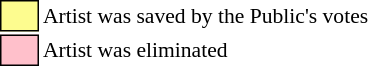<table class="toccolours"style="font-size: 90%; white-space: nowrap;">
<tr>
<td style="background:#fdfc8f; border:1px solid black;">      </td>
<td>Artist was saved by the Public's votes</td>
</tr>
<tr>
<td style="background:pink; border:1px solid black;">      </td>
<td>Artist was eliminated</td>
</tr>
</table>
